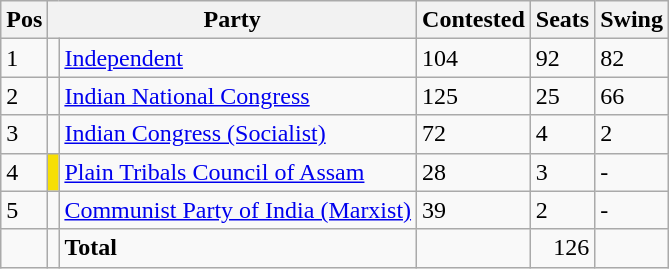<table class ="wikitable sortable">
<tr valign="top">
<th>Pos</th>
<th colspan=2>Party</th>
<th>Contested</th>
<th>Seats</th>
<th>Swing</th>
</tr>
<tr>
<td>1</td>
<td bgcolor= ></td>
<td><a href='#'>Independent</a></td>
<td>104</td>
<td>92</td>
<td>82</td>
</tr>
<tr>
<td>2</td>
<td bgcolor= ></td>
<td><a href='#'>Indian National Congress</a></td>
<td>125</td>
<td>25</td>
<td>66</td>
</tr>
<tr>
<td>3</td>
<td bgcolor= ></td>
<td><a href='#'>Indian Congress (Socialist)</a></td>
<td>72</td>
<td>4</td>
<td>2</td>
</tr>
<tr>
<td>4</td>
<td bgcolor=#F7DF05></td>
<td><a href='#'>Plain Tribals Council of Assam</a></td>
<td>28</td>
<td>3</td>
<td>-</td>
</tr>
<tr>
<td>5</td>
<td bgcolor= ></td>
<td><a href='#'>Communist Party of India (Marxist)</a></td>
<td>39</td>
<td>2</td>
<td>-</td>
</tr>
<tr>
<td></td>
<td></td>
<td><strong>Total</strong></td>
<td></td>
<td align="right">126</td>
<td></td>
</tr>
</table>
